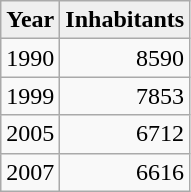<table class="wikitable floatleft" style="clear:none;">
<tr>
<th style="background:#efefef;">Year</th>
<th style="background:#efefef;">Inhabitants</th>
</tr>
<tr>
<td>1990</td>
<td align="right">8590</td>
</tr>
<tr>
<td>1999</td>
<td align="right">7853</td>
</tr>
<tr>
<td>2005</td>
<td align="right">6712</td>
</tr>
<tr>
<td>2007</td>
<td align="right">6616</td>
</tr>
</table>
